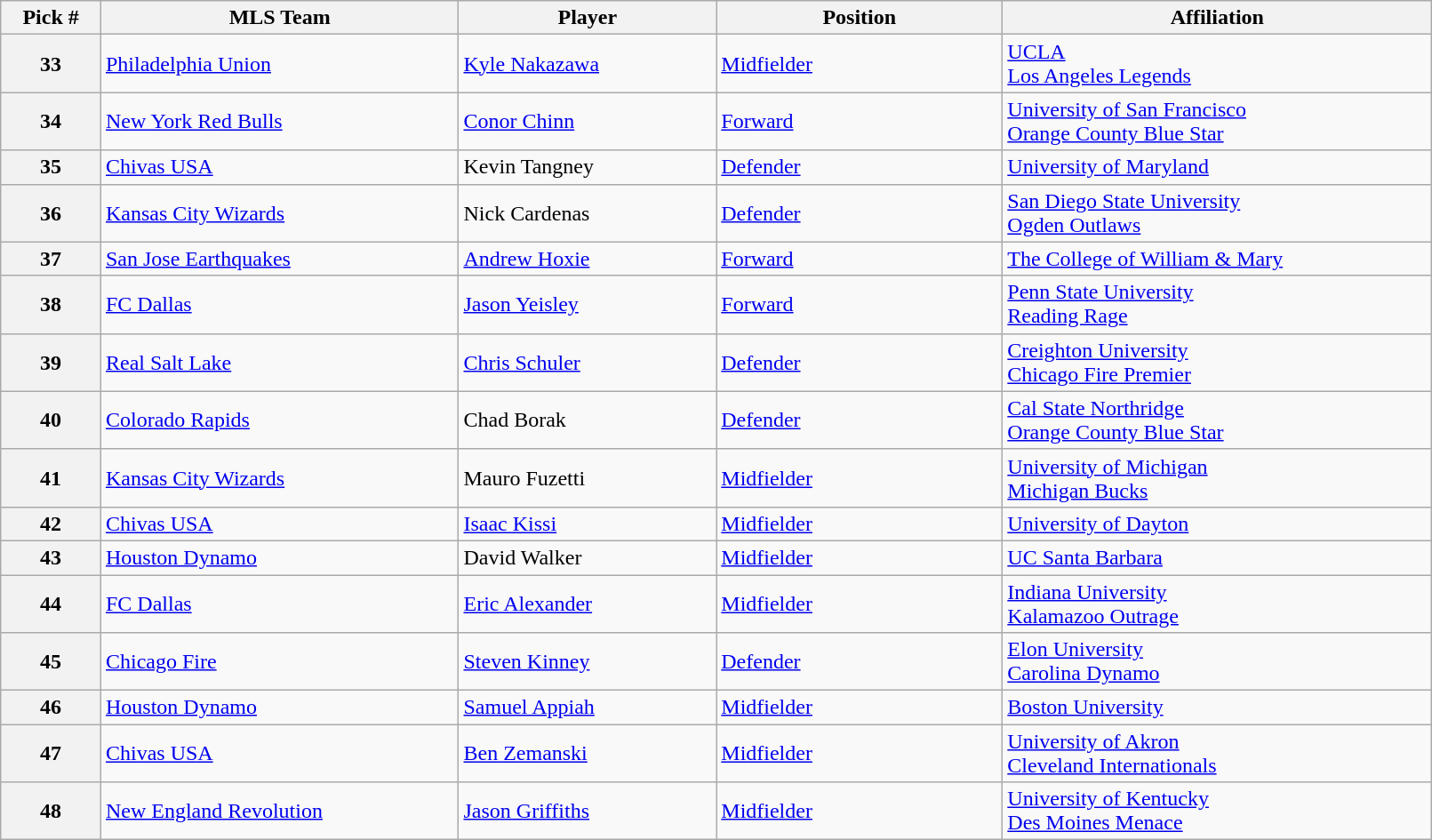<table class="wikitable sortable" style="width: 85%">
<tr>
<th width=7%>Pick #</th>
<th width=25%>MLS Team</th>
<th width=18%>Player</th>
<th width=20%>Position</th>
<th>Affiliation</th>
</tr>
<tr>
<th>33</th>
<td><a href='#'>Philadelphia Union</a></td>
<td> <a href='#'>Kyle Nakazawa</a></td>
<td><a href='#'>Midfielder</a></td>
<td><a href='#'>UCLA</a><br><a href='#'>Los Angeles Legends</a></td>
</tr>
<tr>
<th>34</th>
<td><a href='#'>New York Red Bulls</a></td>
<td> <a href='#'>Conor Chinn</a></td>
<td><a href='#'>Forward</a></td>
<td><a href='#'>University of San Francisco</a><br><a href='#'>Orange County Blue Star</a></td>
</tr>
<tr>
<th>35</th>
<td><a href='#'>Chivas USA</a></td>
<td> Kevin Tangney</td>
<td><a href='#'>Defender</a></td>
<td><a href='#'>University of Maryland</a></td>
</tr>
<tr>
<th>36</th>
<td><a href='#'>Kansas City Wizards</a></td>
<td> Nick Cardenas</td>
<td><a href='#'>Defender</a></td>
<td><a href='#'>San Diego State University</a><br><a href='#'>Ogden Outlaws</a></td>
</tr>
<tr>
<th>37</th>
<td><a href='#'>San Jose Earthquakes</a></td>
<td> <a href='#'>Andrew Hoxie</a></td>
<td><a href='#'>Forward</a></td>
<td><a href='#'>The College of William & Mary</a></td>
</tr>
<tr>
<th>38</th>
<td><a href='#'>FC Dallas</a></td>
<td> <a href='#'>Jason Yeisley</a></td>
<td><a href='#'>Forward</a></td>
<td><a href='#'>Penn State University</a><br><a href='#'>Reading Rage</a></td>
</tr>
<tr>
<th>39</th>
<td><a href='#'>Real Salt Lake</a></td>
<td> <a href='#'>Chris Schuler</a></td>
<td><a href='#'>Defender</a></td>
<td><a href='#'>Creighton University</a><br><a href='#'>Chicago Fire Premier</a></td>
</tr>
<tr>
<th>40</th>
<td><a href='#'>Colorado Rapids</a></td>
<td> Chad Borak</td>
<td><a href='#'>Defender</a></td>
<td><a href='#'>Cal State Northridge</a><br><a href='#'>Orange County Blue Star</a></td>
</tr>
<tr>
<th>41</th>
<td><a href='#'>Kansas City Wizards</a></td>
<td> Mauro Fuzetti</td>
<td><a href='#'>Midfielder</a></td>
<td><a href='#'>University of Michigan</a><br><a href='#'>Michigan Bucks</a></td>
</tr>
<tr>
<th>42</th>
<td><a href='#'>Chivas USA</a></td>
<td> <a href='#'>Isaac Kissi</a></td>
<td><a href='#'>Midfielder</a></td>
<td><a href='#'>University of Dayton</a></td>
</tr>
<tr>
<th>43</th>
<td><a href='#'>Houston Dynamo</a></td>
<td> David Walker</td>
<td><a href='#'>Midfielder</a></td>
<td><a href='#'>UC Santa Barbara</a></td>
</tr>
<tr>
<th>44</th>
<td><a href='#'>FC Dallas</a></td>
<td> <a href='#'>Eric Alexander</a></td>
<td><a href='#'>Midfielder</a></td>
<td><a href='#'>Indiana University</a><br><a href='#'>Kalamazoo Outrage</a></td>
</tr>
<tr>
<th>45</th>
<td><a href='#'>Chicago Fire</a></td>
<td> <a href='#'>Steven Kinney</a></td>
<td><a href='#'>Defender</a></td>
<td><a href='#'>Elon University</a><br><a href='#'>Carolina Dynamo</a></td>
</tr>
<tr>
<th>46</th>
<td><a href='#'>Houston Dynamo</a></td>
<td> <a href='#'>Samuel Appiah</a></td>
<td><a href='#'>Midfielder</a></td>
<td><a href='#'>Boston University</a></td>
</tr>
<tr>
<th>47</th>
<td><a href='#'>Chivas USA</a></td>
<td> <a href='#'>Ben Zemanski</a></td>
<td><a href='#'>Midfielder</a></td>
<td><a href='#'>University of Akron</a><br><a href='#'>Cleveland Internationals</a></td>
</tr>
<tr>
<th>48</th>
<td><a href='#'>New England Revolution</a></td>
<td> <a href='#'>Jason Griffiths</a></td>
<td><a href='#'>Midfielder</a></td>
<td><a href='#'>University of Kentucky</a><br><a href='#'>Des Moines Menace</a></td>
</tr>
</table>
